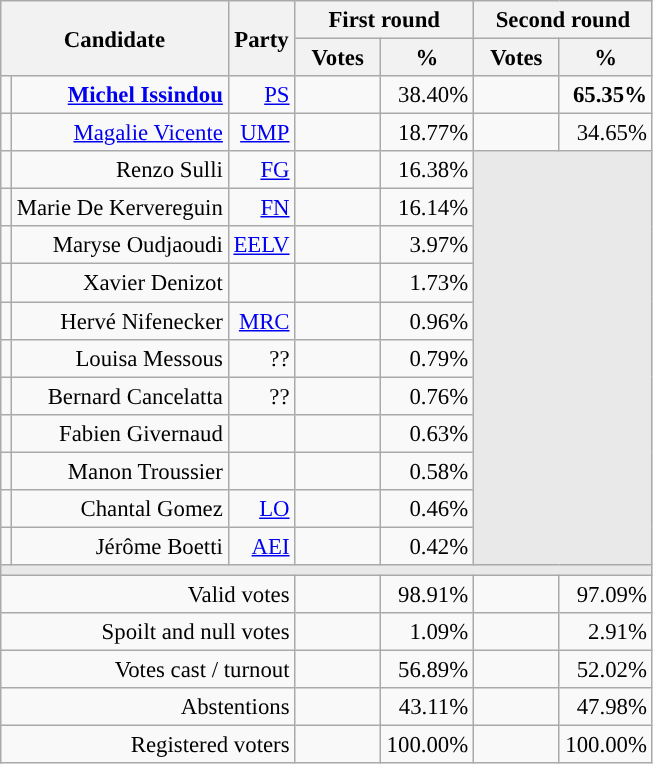<table class="wikitable" style="text-align:right;font-size:95%;">
<tr>
<th rowspan=2 colspan=2>Candidate</th>
<th rowspan=2 colspan=1>Party</th>
<th colspan=2>First round</th>
<th colspan=2>Second round</th>
</tr>
<tr>
<th style="width:50px;">Votes</th>
<th style="width:55px;">%</th>
<th style="width:50px;">Votes</th>
<th style="width:55px;">%</th>
</tr>
<tr>
<td style="color:inherit;background-color:"></td>
<td><strong><a href='#'>Michel Issindou</a></strong></td>
<td><a href='#'>PS</a></td>
<td></td>
<td>38.40%</td>
<td><strong></strong></td>
<td><strong>65.35%</strong></td>
</tr>
<tr>
<td style="color:inherit;background-color:"></td>
<td><a href='#'>Magalie Vicente</a></td>
<td><a href='#'>UMP</a></td>
<td></td>
<td>18.77%</td>
<td></td>
<td>34.65%</td>
</tr>
<tr>
<td style="color:inherit;background-color:"></td>
<td>Renzo Sulli</td>
<td><a href='#'>FG</a></td>
<td></td>
<td>16.38%</td>
<td colspan=7 rowspan=11 style="background-color:#E9E9E9;"></td>
</tr>
<tr>
<td style="color:inherit;background-color:"></td>
<td>Marie De Kervereguin</td>
<td><a href='#'>FN</a></td>
<td></td>
<td>16.14%</td>
</tr>
<tr>
<td style="color:inherit;background-color:"></td>
<td>Maryse Oudjaoudi</td>
<td><a href='#'>EELV</a></td>
<td></td>
<td>3.97%</td>
</tr>
<tr>
<td style="background-color:;"></td>
<td>Xavier Denizot</td>
<td></td>
<td></td>
<td>1.73%</td>
</tr>
<tr>
<td style="color:inherit;background-color:"></td>
<td>Hervé Nifenecker</td>
<td><a href='#'>MRC</a></td>
<td></td>
<td>0.96%</td>
</tr>
<tr>
<td style="color:inherit;background-color:"></td>
<td>Louisa Messous</td>
<td>??</td>
<td></td>
<td>0.79%</td>
</tr>
<tr>
<td style="background-color:;"></td>
<td>Bernard Cancelatta</td>
<td>??</td>
<td></td>
<td>0.76%</td>
</tr>
<tr>
<td style="background-color:;"></td>
<td>Fabien Givernaud</td>
<td></td>
<td></td>
<td>0.63%</td>
</tr>
<tr>
<td style="color:inherit;background-color:"></td>
<td>Manon Troussier</td>
<td></td>
<td></td>
<td>0.58%</td>
</tr>
<tr>
<td style="color:inherit;background-color:"></td>
<td>Chantal Gomez</td>
<td><a href='#'>LO</a></td>
<td></td>
<td>0.46%</td>
</tr>
<tr>
<td style="color:inherit;background-color:"></td>
<td>Jérôme Boetti</td>
<td><a href='#'>AEI</a></td>
<td></td>
<td>0.42%</td>
</tr>
<tr>
<td colspan=7 style="background-color:#E9E9E9;"></td>
</tr>
<tr>
<td colspan=3>Valid votes</td>
<td></td>
<td>98.91%</td>
<td></td>
<td>97.09%</td>
</tr>
<tr>
<td colspan=3>Spoilt and null votes</td>
<td></td>
<td>1.09%</td>
<td></td>
<td>2.91%</td>
</tr>
<tr>
<td colspan=3>Votes cast / turnout</td>
<td></td>
<td>56.89%</td>
<td></td>
<td>52.02%</td>
</tr>
<tr>
<td colspan=3>Abstentions</td>
<td></td>
<td>43.11%</td>
<td></td>
<td>47.98%</td>
</tr>
<tr>
<td colspan=3>Registered voters</td>
<td></td>
<td>100.00%</td>
<td></td>
<td>100.00%</td>
</tr>
</table>
